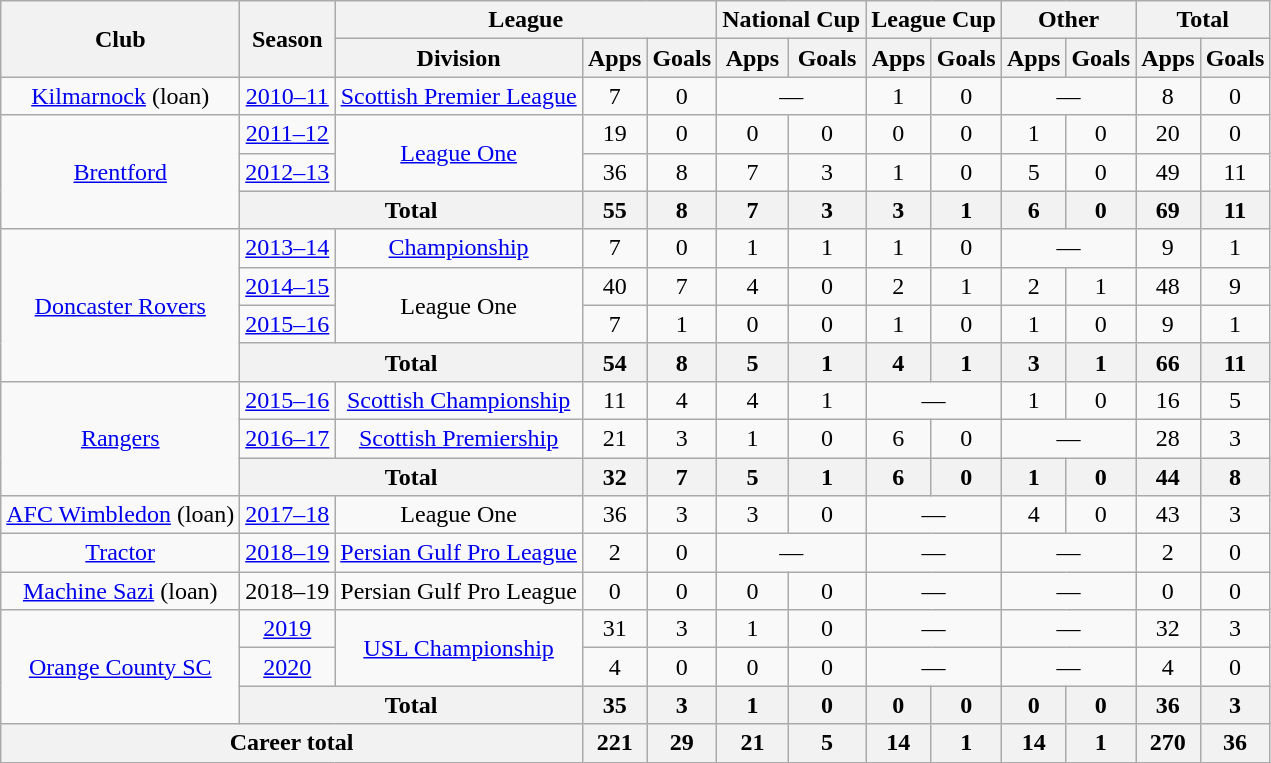<table class="wikitable" style="text-align:center">
<tr>
<th rowspan="2">Club</th>
<th rowspan="2">Season</th>
<th colspan=3>League</th>
<th colspan=2>National Cup</th>
<th colspan=2>League Cup</th>
<th colspan=2>Other</th>
<th colspan=2>Total</th>
</tr>
<tr>
<th>Division</th>
<th>Apps</th>
<th>Goals</th>
<th>Apps</th>
<th>Goals</th>
<th>Apps</th>
<th>Goals</th>
<th>Apps</th>
<th>Goals</th>
<th>Apps</th>
<th>Goals</th>
</tr>
<tr>
<td><a href='#'>Kilmarnock</a> (loan)</td>
<td><a href='#'>2010–11</a></td>
<td><a href='#'>Scottish Premier League</a></td>
<td>7</td>
<td>0</td>
<td colspan="2">—</td>
<td>1</td>
<td>0</td>
<td colspan="2">—</td>
<td>8</td>
<td>0</td>
</tr>
<tr>
<td rowspan="3"><a href='#'>Brentford</a></td>
<td><a href='#'>2011–12</a></td>
<td rowspan="2"><a href='#'>League One</a></td>
<td>19</td>
<td>0</td>
<td>0</td>
<td>0</td>
<td>0</td>
<td>0</td>
<td>1</td>
<td>0</td>
<td>20</td>
<td>0</td>
</tr>
<tr>
<td><a href='#'>2012–13</a></td>
<td>36</td>
<td>8</td>
<td>7</td>
<td>3</td>
<td>1</td>
<td>0</td>
<td>5</td>
<td>0</td>
<td>49</td>
<td>11</td>
</tr>
<tr>
<th colspan=2>Total</th>
<th>55</th>
<th>8</th>
<th>7</th>
<th>3</th>
<th>3</th>
<th>1</th>
<th>6</th>
<th>0</th>
<th>69</th>
<th>11</th>
</tr>
<tr>
<td rowspan="4"><a href='#'>Doncaster Rovers</a></td>
<td><a href='#'>2013–14</a></td>
<td><a href='#'>Championship</a></td>
<td>7</td>
<td>0</td>
<td>1</td>
<td>1</td>
<td>1</td>
<td>0</td>
<td colspan="2">—</td>
<td>9</td>
<td>1</td>
</tr>
<tr>
<td><a href='#'>2014–15</a></td>
<td rowspan="2">League One</td>
<td>40</td>
<td>7</td>
<td>4</td>
<td>0</td>
<td>2</td>
<td>1</td>
<td>2</td>
<td>1</td>
<td>48</td>
<td>9</td>
</tr>
<tr>
<td><a href='#'>2015–16</a></td>
<td>7</td>
<td>1</td>
<td>0</td>
<td>0</td>
<td>1</td>
<td>0</td>
<td>1</td>
<td>0</td>
<td>9</td>
<td>1</td>
</tr>
<tr>
<th colspan=2>Total</th>
<th>54</th>
<th>8</th>
<th>5</th>
<th>1</th>
<th>4</th>
<th>1</th>
<th>3</th>
<th>1</th>
<th>66</th>
<th>11</th>
</tr>
<tr>
<td rowspan="3"><a href='#'>Rangers</a></td>
<td><a href='#'>2015–16</a></td>
<td><a href='#'>Scottish Championship</a></td>
<td>11</td>
<td>4</td>
<td>4</td>
<td>1</td>
<td colspan="2">—</td>
<td>1</td>
<td>0</td>
<td>16</td>
<td>5</td>
</tr>
<tr>
<td><a href='#'>2016–17</a></td>
<td><a href='#'>Scottish Premiership</a></td>
<td>21</td>
<td>3</td>
<td>1</td>
<td>0</td>
<td>6</td>
<td>0</td>
<td colspan="2">—</td>
<td>28</td>
<td>3</td>
</tr>
<tr>
<th colspan=2>Total</th>
<th>32</th>
<th>7</th>
<th>5</th>
<th>1</th>
<th>6</th>
<th>0</th>
<th>1</th>
<th>0</th>
<th>44</th>
<th>8</th>
</tr>
<tr>
<td><a href='#'>AFC Wimbledon</a> (loan)</td>
<td><a href='#'>2017–18</a></td>
<td>League One</td>
<td>36</td>
<td>3</td>
<td>3</td>
<td>0</td>
<td colspan="2">—</td>
<td>4</td>
<td>0</td>
<td>43</td>
<td>3</td>
</tr>
<tr>
<td><a href='#'>Tractor</a></td>
<td><a href='#'>2018–19</a></td>
<td><a href='#'>Persian Gulf Pro League</a></td>
<td>2</td>
<td>0</td>
<td colspan="2">—</td>
<td colspan="2">—</td>
<td colspan="2">—</td>
<td>2</td>
<td>0</td>
</tr>
<tr>
<td><a href='#'>Machine Sazi</a> (loan)</td>
<td>2018–19</td>
<td>Persian Gulf Pro League</td>
<td>0</td>
<td>0</td>
<td>0</td>
<td>0</td>
<td colspan="2">—</td>
<td colspan="2">—</td>
<td>0</td>
<td>0</td>
</tr>
<tr>
<td rowspan="3"><a href='#'>Orange County SC</a></td>
<td><a href='#'>2019</a></td>
<td rowspan="2"><a href='#'>USL Championship</a></td>
<td>31</td>
<td>3</td>
<td>1</td>
<td>0</td>
<td colspan="2">—</td>
<td colspan="2">—</td>
<td>32</td>
<td>3</td>
</tr>
<tr>
<td><a href='#'>2020</a></td>
<td>4</td>
<td>0</td>
<td>0</td>
<td>0</td>
<td colspan="2">—</td>
<td colspan="2">—</td>
<td>4</td>
<td>0</td>
</tr>
<tr>
<th colspan="2">Total</th>
<th>35</th>
<th>3</th>
<th>1</th>
<th>0</th>
<th>0</th>
<th>0</th>
<th>0</th>
<th>0</th>
<th>36</th>
<th>3</th>
</tr>
<tr>
<th colspan="3">Career total</th>
<th>221</th>
<th>29</th>
<th>21</th>
<th>5</th>
<th>14</th>
<th>1</th>
<th>14</th>
<th>1</th>
<th>270</th>
<th>36</th>
</tr>
</table>
